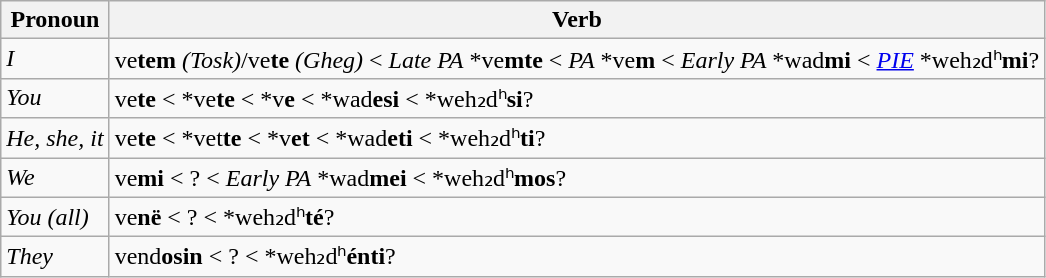<table class="wikitable sortable">
<tr>
<th>Pronoun</th>
<th>Verb</th>
</tr>
<tr>
<td><em>I</em></td>
<td>ve<strong>tem</strong> <em>(Tosk)</em>/ve<strong>te</strong> <em>(Gheg)</em> < <em>Late PA</em> *ve<strong>mte</strong> < <em>PA</em> *ve<strong>m</strong> < <em>Early PA</em> *wad<strong>mi</strong> < <em><a href='#'>PIE</a></em> *weh₂dʰ<strong>mi</strong>?</td>
</tr>
<tr>
<td><em>You</em></td>
<td>ve<strong>te</strong> < *ve<strong>te</strong> < *v<strong>e</strong> < *wad<strong>esi</strong> < *weh₂dʰ<strong>si</strong>?</td>
</tr>
<tr>
<td><em>He, she, it</em></td>
<td>ve<strong>te</strong> < *vet<strong>te</strong> < *v<strong>et</strong> < *wad<strong>eti</strong> < *weh₂dʰ<strong>ti</strong>?</td>
</tr>
<tr>
<td><em>We</em></td>
<td>ve<strong>mi</strong> < ? < <em>Early PA</em> *wad<strong>mei</strong> < *weh₂dʰ<strong>mos</strong>?</td>
</tr>
<tr>
<td><em>You (all)</em></td>
<td>ve<strong>në</strong> < ? < *weh₂dʰ<strong>té</strong>?</td>
</tr>
<tr>
<td><em>They</em></td>
<td>vend<strong>osin</strong> < ? < *weh₂dʰ<strong>énti</strong>?</td>
</tr>
</table>
